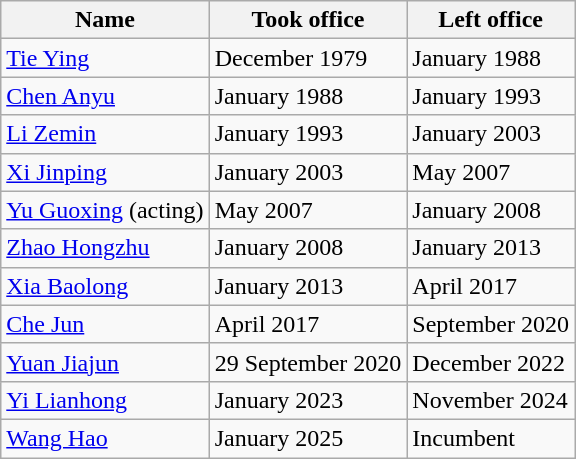<table class="wikitable">
<tr>
<th>Name</th>
<th>Took office</th>
<th>Left office</th>
</tr>
<tr>
<td><a href='#'>Tie Ying</a></td>
<td>December 1979</td>
<td>January 1988</td>
</tr>
<tr>
<td><a href='#'>Chen Anyu</a></td>
<td>January 1988</td>
<td>January 1993</td>
</tr>
<tr>
<td><a href='#'>Li Zemin</a></td>
<td>January 1993</td>
<td>January 2003</td>
</tr>
<tr>
<td><a href='#'>Xi Jinping</a></td>
<td>January 2003</td>
<td>May 2007</td>
</tr>
<tr>
<td><a href='#'>Yu Guoxing</a> (acting)</td>
<td>May 2007</td>
<td>January 2008</td>
</tr>
<tr>
<td><a href='#'>Zhao Hongzhu</a></td>
<td>January 2008</td>
<td>January 2013</td>
</tr>
<tr>
<td><a href='#'>Xia Baolong</a></td>
<td>January 2013</td>
<td>April 2017</td>
</tr>
<tr>
<td><a href='#'>Che Jun</a></td>
<td>April 2017</td>
<td>September 2020</td>
</tr>
<tr>
<td><a href='#'>Yuan Jiajun</a></td>
<td>29 September 2020</td>
<td>December 2022</td>
</tr>
<tr>
<td><a href='#'>Yi Lianhong</a></td>
<td>January 2023</td>
<td>November 2024</td>
</tr>
<tr>
<td><a href='#'>Wang Hao</a></td>
<td>January 2025</td>
<td>Incumbent</td>
</tr>
</table>
